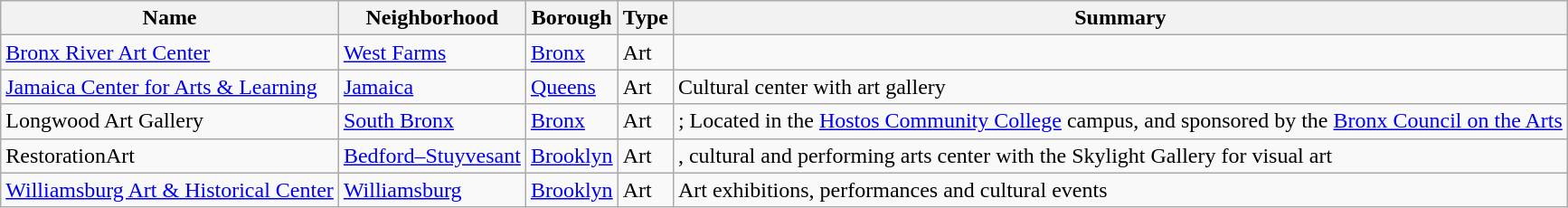<table class="wikitable sortable">
<tr>
<th>Name</th>
<th>Neighborhood</th>
<th>Borough</th>
<th>Type</th>
<th>Summary</th>
</tr>
<tr>
<td><a href='#'>Bronx River Art Center</a></td>
<td><a href='#'>West Farms</a></td>
<td><a href='#'>Bronx</a></td>
<td>Art</td>
<td></td>
</tr>
<tr>
<td><a href='#'>Jamaica Center for Arts & Learning</a></td>
<td><a href='#'>Jamaica</a></td>
<td><a href='#'>Queens</a></td>
<td>Art</td>
<td>Cultural center with art gallery</td>
</tr>
<tr>
<td>Longwood Art Gallery</td>
<td><a href='#'>South Bronx</a></td>
<td><a href='#'>Bronx</a></td>
<td>Art</td>
<td>; Located in the <a href='#'>Hostos Community College</a> campus, and sponsored by the <a href='#'>Bronx Council on the Arts</a></td>
</tr>
<tr>
<td>RestorationArt</td>
<td><a href='#'>Bedford–Stuyvesant</a></td>
<td><a href='#'>Brooklyn</a></td>
<td>Art</td>
<td>, cultural and performing arts center with the Skylight Gallery for visual art</td>
</tr>
<tr>
<td><a href='#'>Williamsburg Art & Historical Center</a></td>
<td><a href='#'>Williamsburg</a></td>
<td><a href='#'>Brooklyn</a></td>
<td>Art</td>
<td>Art exhibitions, performances and cultural events</td>
</tr>
</table>
